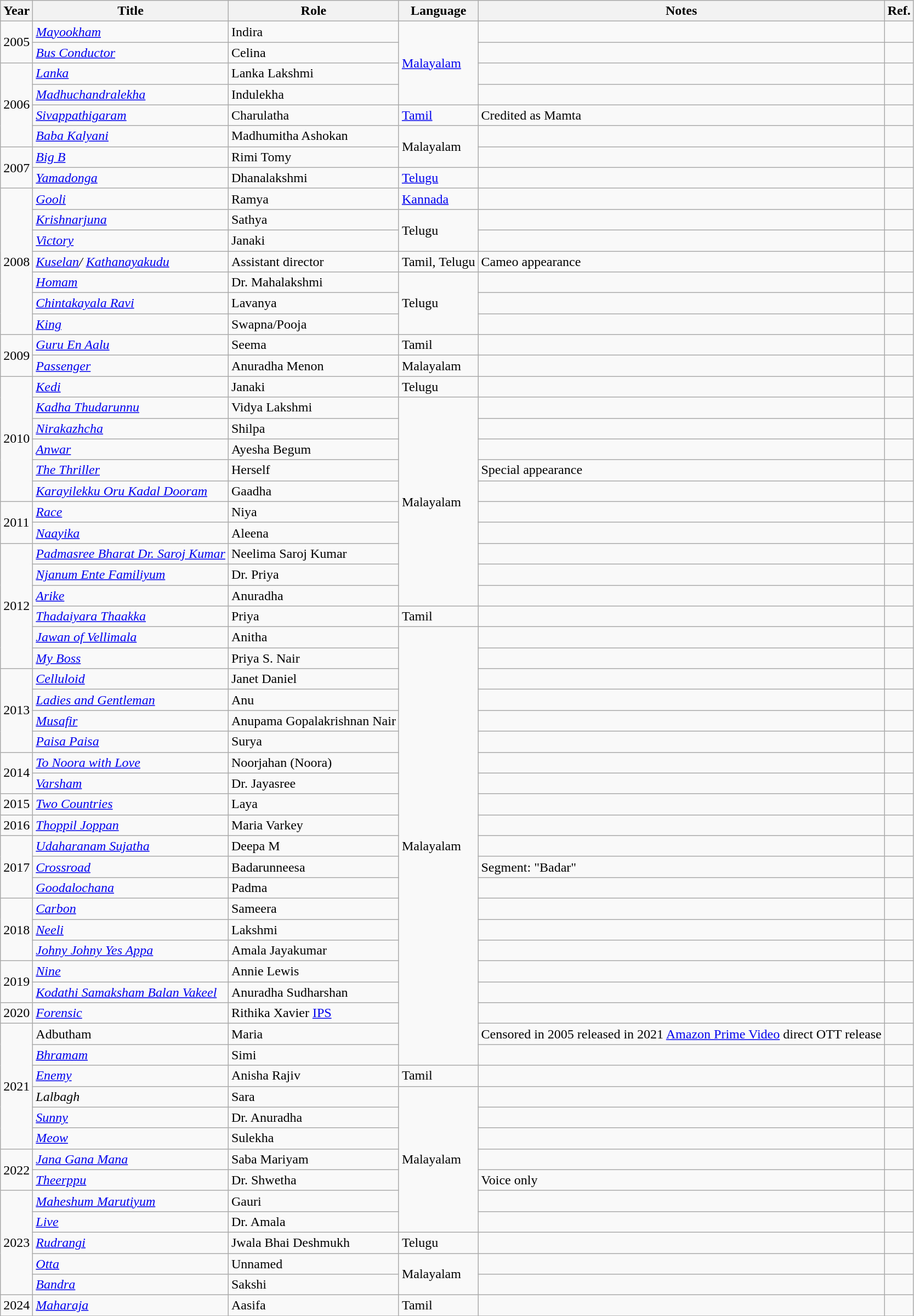<table class="wikitable sortable">
<tr>
<th>Year</th>
<th>Title</th>
<th>Role</th>
<th>Language</th>
<th class="unsortable">Notes</th>
<th class="unsortable">Ref.</th>
</tr>
<tr>
<td rowspan=2>2005</td>
<td><em><a href='#'>Mayookham</a></em></td>
<td>Indira</td>
<td rowspan="4"><a href='#'>Malayalam</a></td>
<td></td>
<td></td>
</tr>
<tr>
<td><em><a href='#'>Bus Conductor</a></em></td>
<td>Celina</td>
<td></td>
<td></td>
</tr>
<tr>
<td rowspan=4>2006</td>
<td><em><a href='#'>Lanka</a></em></td>
<td>Lanka Lakshmi</td>
<td></td>
<td></td>
</tr>
<tr>
<td><em><a href='#'>Madhuchandralekha</a></em></td>
<td>Indulekha</td>
<td></td>
<td></td>
</tr>
<tr>
<td><em><a href='#'>Sivappathigaram</a></em></td>
<td>Charulatha</td>
<td><a href='#'>Tamil</a></td>
<td>Credited as Mamta</td>
<td></td>
</tr>
<tr>
<td><em><a href='#'>Baba Kalyani</a></em></td>
<td>Madhumitha Ashokan</td>
<td rowspan="2">Malayalam</td>
<td></td>
<td></td>
</tr>
<tr>
<td rowspan="2">2007</td>
<td><em><a href='#'>Big B</a></em></td>
<td>Rimi Tomy</td>
<td></td>
<td></td>
</tr>
<tr>
<td><em><a href='#'>Yamadonga</a></em></td>
<td>Dhanalakshmi</td>
<td><a href='#'>Telugu</a></td>
<td></td>
<td></td>
</tr>
<tr>
<td rowspan="7">2008</td>
<td><em><a href='#'>Gooli</a></em></td>
<td>Ramya</td>
<td><a href='#'>Kannada</a></td>
<td></td>
<td></td>
</tr>
<tr>
<td><em><a href='#'>Krishnarjuna</a></em></td>
<td>Sathya</td>
<td rowspan="2">Telugu</td>
<td></td>
<td></td>
</tr>
<tr>
<td><em><a href='#'>Victory</a></em></td>
<td>Janaki</td>
<td></td>
<td></td>
</tr>
<tr>
<td><em><a href='#'>Kuselan</a>/</em> <em><a href='#'>Kathanayakudu</a></em></td>
<td>Assistant director</td>
<td>Tamil, Telugu</td>
<td>Cameo appearance</td>
<td></td>
</tr>
<tr>
<td><em><a href='#'>Homam</a></em></td>
<td>Dr. Mahalakshmi</td>
<td rowspan="3">Telugu</td>
<td></td>
<td></td>
</tr>
<tr>
<td><em><a href='#'>Chintakayala Ravi</a></em></td>
<td>Lavanya</td>
<td></td>
<td></td>
</tr>
<tr>
<td><em><a href='#'>King</a></em></td>
<td>Swapna/Pooja</td>
<td></td>
<td></td>
</tr>
<tr>
<td rowspan="2">2009</td>
<td><em><a href='#'>Guru En Aalu</a></em></td>
<td>Seema</td>
<td>Tamil</td>
<td></td>
<td></td>
</tr>
<tr>
<td><em><a href='#'>Passenger</a></em></td>
<td>Anuradha Menon</td>
<td>Malayalam</td>
<td></td>
<td></td>
</tr>
<tr>
<td rowspan="6">2010</td>
<td><em><a href='#'>Kedi</a></em></td>
<td>Janaki</td>
<td>Telugu</td>
<td></td>
<td></td>
</tr>
<tr>
<td><em><a href='#'>Kadha Thudarunnu</a></em></td>
<td>Vidya Lakshmi</td>
<td rowspan="10">Malayalam</td>
<td></td>
<td></td>
</tr>
<tr>
<td><em><a href='#'>Nirakazhcha</a></em></td>
<td>Shilpa</td>
<td></td>
<td></td>
</tr>
<tr>
<td><em><a href='#'>Anwar</a></em></td>
<td>Ayesha Begum</td>
<td></td>
<td></td>
</tr>
<tr>
<td><em><a href='#'>The Thriller</a></em></td>
<td>Herself</td>
<td>Special appearance</td>
<td></td>
</tr>
<tr>
<td><em><a href='#'>Karayilekku Oru Kadal Dooram</a></em></td>
<td>Gaadha</td>
<td></td>
<td></td>
</tr>
<tr>
<td rowspan="2">2011</td>
<td><em><a href='#'>Race</a></em></td>
<td>Niya</td>
<td></td>
<td></td>
</tr>
<tr>
<td><em><a href='#'>Naayika</a></em></td>
<td>Aleena</td>
<td></td>
<td></td>
</tr>
<tr>
<td rowspan="6">2012</td>
<td><em><a href='#'>Padmasree Bharat Dr. Saroj Kumar</a></em></td>
<td>Neelima Saroj Kumar</td>
<td></td>
<td></td>
</tr>
<tr>
<td><em><a href='#'>Njanum Ente Familiyum</a></em></td>
<td>Dr. Priya</td>
<td></td>
<td></td>
</tr>
<tr>
<td><em><a href='#'>Arike</a></em></td>
<td>Anuradha</td>
<td></td>
<td></td>
</tr>
<tr>
<td><em><a href='#'>Thadaiyara Thaakka</a></em></td>
<td>Priya</td>
<td>Tamil</td>
<td></td>
<td></td>
</tr>
<tr>
<td><em><a href='#'>Jawan of Vellimala</a></em></td>
<td>Anitha</td>
<td rowspan="21">Malayalam</td>
<td></td>
<td></td>
</tr>
<tr>
<td><em><a href='#'>My Boss</a></em></td>
<td>Priya S. Nair</td>
<td></td>
<td></td>
</tr>
<tr>
<td rowspan="4">2013</td>
<td><em><a href='#'>Celluloid</a></em></td>
<td>Janet Daniel</td>
<td></td>
<td></td>
</tr>
<tr>
<td><em><a href='#'>Ladies and Gentleman</a></em></td>
<td>Anu</td>
<td></td>
<td></td>
</tr>
<tr>
<td><em><a href='#'>Musafir</a></em></td>
<td>Anupama Gopalakrishnan Nair</td>
<td></td>
<td></td>
</tr>
<tr>
<td><em><a href='#'>Paisa Paisa</a></em></td>
<td>Surya</td>
<td></td>
<td></td>
</tr>
<tr>
<td rowspan="2">2014</td>
<td><em><a href='#'>To Noora with Love</a></em></td>
<td>Noorjahan (Noora)</td>
<td></td>
<td></td>
</tr>
<tr>
<td><em><a href='#'>Varsham</a></em></td>
<td>Dr. Jayasree</td>
<td></td>
<td></td>
</tr>
<tr>
<td>2015</td>
<td><em><a href='#'>Two Countries</a></em></td>
<td>Laya</td>
<td></td>
<td></td>
</tr>
<tr>
<td>2016</td>
<td><em><a href='#'>Thoppil Joppan</a></em></td>
<td>Maria Varkey</td>
<td></td>
<td></td>
</tr>
<tr>
<td rowspan=3>2017</td>
<td><em><a href='#'>Udaharanam Sujatha</a></em></td>
<td>Deepa M</td>
<td></td>
<td></td>
</tr>
<tr>
<td><em><a href='#'>Crossroad</a></em></td>
<td>Badarunneesa</td>
<td>Segment: "Badar"</td>
<td></td>
</tr>
<tr>
<td><em><a href='#'>Goodalochana</a></em></td>
<td>Padma</td>
<td></td>
<td></td>
</tr>
<tr>
<td rowspan=3>2018</td>
<td><em><a href='#'>Carbon</a></em></td>
<td>Sameera</td>
<td></td>
<td></td>
</tr>
<tr>
<td><em><a href='#'>Neeli</a></em></td>
<td>Lakshmi</td>
<td></td>
<td></td>
</tr>
<tr>
<td><em><a href='#'>Johny Johny Yes Appa</a></em></td>
<td>Amala Jayakumar</td>
<td></td>
<td></td>
</tr>
<tr>
<td rowspan=2>2019</td>
<td><em><a href='#'>Nine</a></em></td>
<td>Annie Lewis</td>
<td></td>
<td></td>
</tr>
<tr>
<td><em><a href='#'>Kodathi Samaksham Balan Vakeel</a></em></td>
<td>Anuradha Sudharshan</td>
<td></td>
<td></td>
</tr>
<tr>
<td>2020</td>
<td><em><a href='#'>Forensic</a></em></td>
<td>Rithika Xavier <a href='#'>IPS</a></td>
<td></td>
<td></td>
</tr>
<tr>
<td rowspan=6>2021</td>
<td>Adbutham</td>
<td>Maria</td>
<td>Censored in 2005 released in 2021 <a href='#'>Amazon Prime Video</a> direct OTT release</td>
<td></td>
</tr>
<tr>
<td><em><a href='#'>Bhramam</a></em></td>
<td>Simi</td>
<td></td>
<td></td>
</tr>
<tr>
<td><em><a href='#'>Enemy</a></em></td>
<td>Anisha Rajiv</td>
<td>Tamil</td>
<td></td>
<td></td>
</tr>
<tr>
<td><em>Lalbagh</em></td>
<td>Sara</td>
<td rowspan="7">Malayalam</td>
<td></td>
<td></td>
</tr>
<tr>
<td><em><a href='#'>Sunny</a></em></td>
<td>Dr. Anuradha</td>
<td></td>
<td></td>
</tr>
<tr>
<td><em><a href='#'>Meow</a></em></td>
<td>Sulekha</td>
<td></td>
<td></td>
</tr>
<tr>
<td rowspan=2>2022</td>
<td><em><a href='#'>Jana Gana Mana</a></em></td>
<td>Saba Mariyam</td>
<td></td>
<td></td>
</tr>
<tr>
<td><em><a href='#'>Theerppu</a></em></td>
<td>Dr. Shwetha</td>
<td>Voice only</td>
<td></td>
</tr>
<tr>
<td rowspan="5">2023</td>
<td><em><a href='#'>Maheshum Marutiyum</a></em></td>
<td>Gauri</td>
<td></td>
<td></td>
</tr>
<tr>
<td><em><a href='#'>Live</a></em></td>
<td>Dr. Amala</td>
<td></td>
<td></td>
</tr>
<tr>
<td><em><a href='#'>Rudrangi</a></em></td>
<td>Jwala Bhai Deshmukh</td>
<td>Telugu</td>
<td></td>
<td></td>
</tr>
<tr>
<td><em><a href='#'>Otta</a></em></td>
<td>Unnamed</td>
<td rowspan="2">Malayalam</td>
<td></td>
<td></td>
</tr>
<tr>
<td><em><a href='#'>Bandra</a></em></td>
<td>Sakshi</td>
<td></td>
<td></td>
</tr>
<tr>
<td>2024</td>
<td><em><a href='#'>Maharaja</a></em></td>
<td>Aasifa</td>
<td>Tamil</td>
<td></td>
<td></td>
</tr>
<tr>
</tr>
</table>
